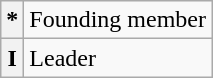<table class="wikitable">
<tr>
<th>*</th>
<td>Founding member</td>
</tr>
<tr>
<th><strong>I</strong></th>
<td>Leader</td>
</tr>
</table>
